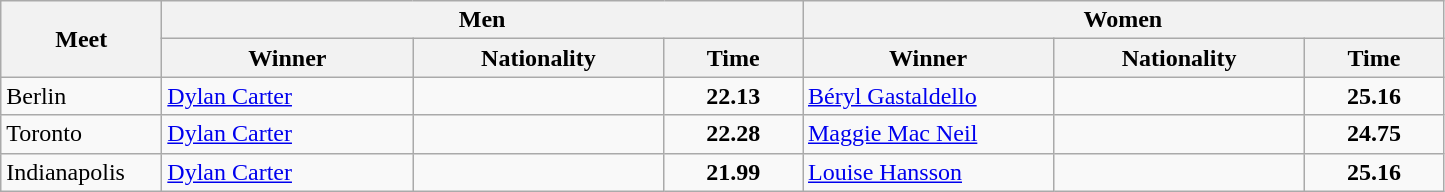<table class="wikitable">
<tr>
<th width=100 rowspan=2>Meet</th>
<th colspan=3>Men</th>
<th colspan=3>Women</th>
</tr>
<tr>
<th width=160>Winner</th>
<th width=160>Nationality</th>
<th width=85>Time</th>
<th width=160>Winner</th>
<th width=160>Nationality</th>
<th width=85>Time</th>
</tr>
<tr>
<td>Berlin</td>
<td><a href='#'>Dylan Carter</a></td>
<td></td>
<td align=center><strong>22.13</strong></td>
<td><a href='#'>Béryl Gastaldello</a></td>
<td></td>
<td align=center><strong>25.16</strong></td>
</tr>
<tr>
<td>Toronto</td>
<td><a href='#'>Dylan Carter</a></td>
<td></td>
<td align=center><strong>22.28</strong></td>
<td><a href='#'>Maggie Mac Neil</a></td>
<td></td>
<td align=center><strong>24.75</strong></td>
</tr>
<tr>
<td>Indianapolis</td>
<td><a href='#'>Dylan Carter</a></td>
<td></td>
<td align=center><strong>21.99</strong></td>
<td><a href='#'>Louise Hansson</a></td>
<td></td>
<td align=center><strong>25.16</strong></td>
</tr>
</table>
